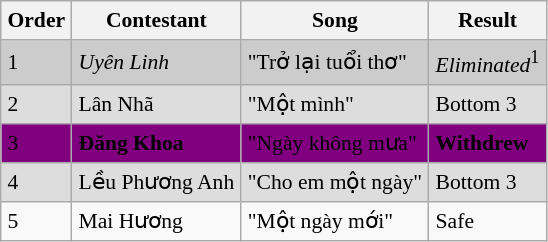<table border="8" cellpadding="4" cellspacing="0" style="margin:  1em 1em 1em 0; background: #f9f9f9; border: 1px #aaa  solid; border-collapse: collapse; font-size: 90%;">
<tr bgcolor="#f2f2f2">
<th>Order</th>
<th>Contestant</th>
<th>Song</th>
<th>Result</th>
</tr>
<tr bgcolor="#CCCCCC">
<td>1</td>
<td><em>Uyên Linh</em></td>
<td>"Trở lại tuổi thơ"</td>
<td><em>Eliminated</em><sup>1</sup></td>
</tr>
<tr bgcolor="DDDDDD">
<td>2</td>
<td>Lân Nhã</td>
<td>"Một mình"</td>
<td>Bottom 3</td>
</tr>
<tr bgcolor="purple">
<td><span> 3</span></td>
<td><span> <strong>Đăng Khoa</strong></span></td>
<td><span> "Ngày không mưa"</span></td>
<td><span> <strong>Withdrew</strong></span></td>
</tr>
<tr bgcolor="DDDDDD">
<td>4</td>
<td>Lều Phương Anh</td>
<td>"Cho em một ngày"</td>
<td>Bottom 3</td>
</tr>
<tr>
<td>5</td>
<td>Mai Hương</td>
<td>"Một ngày mới"</td>
<td>Safe</td>
</tr>
</table>
